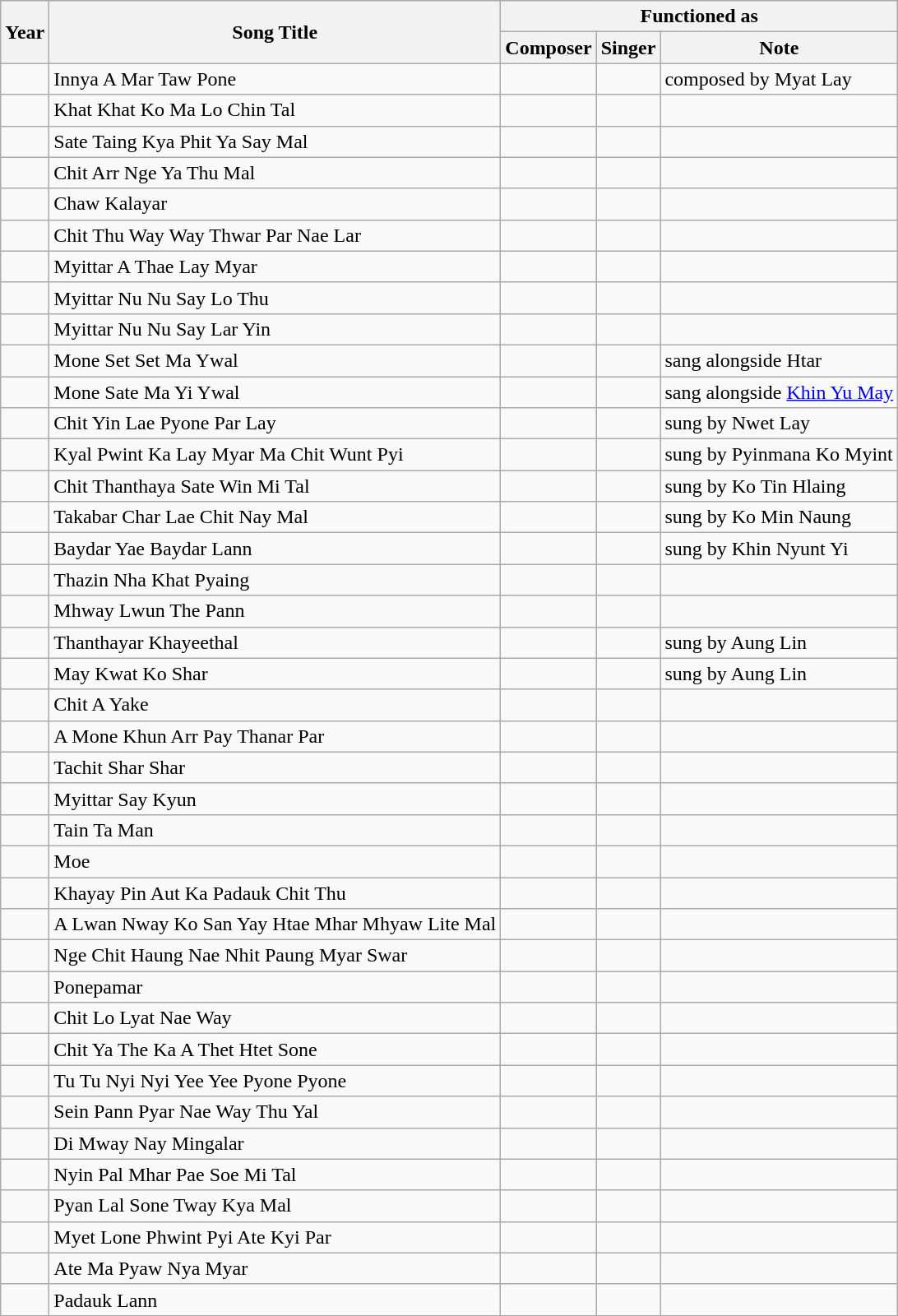<table class="wikitable">
<tr>
<th rowspan="2">Year</th>
<th rowspan="2">Song Title</th>
<th colspan="5">Functioned as</th>
</tr>
<tr>
<th>Composer</th>
<th>Singer</th>
<th>Note</th>
</tr>
<tr>
<td></td>
<td>Innya A Mar Taw Pone</td>
<td></td>
<td></td>
<td>composed by Myat Lay</td>
</tr>
<tr>
<td></td>
<td>Khat Khat Ko Ma Lo Chin Tal</td>
<td></td>
<td></td>
<td></td>
</tr>
<tr>
<td></td>
<td>Sate Taing Kya Phit Ya Say Mal</td>
<td></td>
<td></td>
<td></td>
</tr>
<tr>
<td></td>
<td>Chit Arr Nge Ya Thu Mal</td>
<td></td>
<td></td>
<td></td>
</tr>
<tr>
<td></td>
<td>Chaw Kalayar</td>
<td></td>
<td></td>
<td></td>
</tr>
<tr>
<td></td>
<td>Chit Thu Way Way Thwar Par Nae Lar</td>
<td></td>
<td></td>
<td></td>
</tr>
<tr>
<td></td>
<td>Myittar A Thae Lay Myar</td>
<td></td>
<td></td>
<td></td>
</tr>
<tr>
<td></td>
<td>Myittar Nu Nu Say Lo Thu</td>
<td></td>
<td></td>
<td></td>
</tr>
<tr>
<td></td>
<td>Myittar Nu Nu Say Lar Yin</td>
<td></td>
<td></td>
<td></td>
</tr>
<tr>
<td></td>
<td>Mone Set Set Ma Ywal</td>
<td></td>
<td></td>
<td>sang alongside Htar</td>
</tr>
<tr>
<td></td>
<td>Mone Sate Ma Yi Ywal</td>
<td></td>
<td></td>
<td>sang alongside <a href='#'>Khin Yu May</a></td>
</tr>
<tr>
<td></td>
<td>Chit Yin Lae Pyone Par Lay</td>
<td></td>
<td></td>
<td>sung by Nwet Lay</td>
</tr>
<tr>
<td></td>
<td>Kyal Pwint Ka Lay Myar Ma Chit Wunt Pyi</td>
<td></td>
<td></td>
<td>sung by Pyinmana Ko Myint</td>
</tr>
<tr>
<td></td>
<td>Chit Thanthaya Sate Win Mi Tal</td>
<td></td>
<td></td>
<td>sung by Ko Tin Hlaing</td>
</tr>
<tr>
<td></td>
<td>Takabar Char Lae Chit Nay Mal</td>
<td></td>
<td></td>
<td>sung by Ko Min Naung</td>
</tr>
<tr>
<td></td>
<td>Baydar Yae Baydar Lann</td>
<td></td>
<td></td>
<td>sung by Khin Nyunt Yi</td>
</tr>
<tr>
<td></td>
<td>Thazin Nha Khat Pyaing</td>
<td></td>
<td></td>
<td></td>
</tr>
<tr>
<td></td>
<td>Mhway Lwun The Pann</td>
<td></td>
<td></td>
<td></td>
</tr>
<tr>
<td></td>
<td>Thanthayar Khayeethal</td>
<td></td>
<td></td>
<td>sung by Aung Lin</td>
</tr>
<tr>
<td></td>
<td>May Kwat Ko Shar</td>
<td></td>
<td></td>
<td>sung by Aung Lin</td>
</tr>
<tr>
<td></td>
<td>Chit A Yake</td>
<td></td>
<td></td>
<td></td>
</tr>
<tr>
<td></td>
<td>A Mone Khun Arr Pay Thanar Par</td>
<td></td>
<td></td>
<td></td>
</tr>
<tr>
<td></td>
<td>Tachit Shar Shar</td>
<td></td>
<td></td>
<td></td>
</tr>
<tr>
<td></td>
<td>Myittar Say Kyun</td>
<td></td>
<td></td>
<td></td>
</tr>
<tr>
<td></td>
<td>Tain Ta Man</td>
<td></td>
<td></td>
<td></td>
</tr>
<tr>
<td></td>
<td>Moe</td>
<td></td>
<td></td>
<td></td>
</tr>
<tr>
<td></td>
<td>Khayay Pin Aut Ka Padauk Chit Thu</td>
<td></td>
<td></td>
<td></td>
</tr>
<tr>
<td></td>
<td>A Lwan Nway Ko San Yay Htae Mhar Mhyaw Lite Mal</td>
<td></td>
<td></td>
<td></td>
</tr>
<tr>
<td></td>
<td>Nge Chit Haung Nae Nhit Paung Myar Swar</td>
<td></td>
<td></td>
<td></td>
</tr>
<tr>
<td></td>
<td>Ponepamar</td>
<td></td>
<td></td>
<td></td>
</tr>
<tr>
<td></td>
<td>Chit Lo Lyat Nae Way</td>
<td></td>
<td></td>
<td></td>
</tr>
<tr>
<td></td>
<td>Chit Ya The Ka A Thet Htet Sone</td>
<td></td>
<td></td>
<td></td>
</tr>
<tr>
<td></td>
<td>Tu Tu Nyi Nyi Yee Yee Pyone Pyone</td>
<td></td>
<td></td>
<td></td>
</tr>
<tr>
<td></td>
<td>Sein Pann Pyar Nae Way Thu Yal</td>
<td></td>
<td></td>
<td></td>
</tr>
<tr>
<td></td>
<td>Di Mway Nay Mingalar</td>
<td></td>
<td></td>
<td></td>
</tr>
<tr>
<td></td>
<td>Nyin Pal Mhar Pae Soe Mi Tal</td>
<td></td>
<td></td>
<td></td>
</tr>
<tr>
<td></td>
<td>Pyan Lal Sone Tway Kya Mal</td>
<td></td>
<td></td>
<td></td>
</tr>
<tr>
<td></td>
<td>Myet Lone Phwint Pyi Ate Kyi Par</td>
<td></td>
<td></td>
<td></td>
</tr>
<tr>
<td></td>
<td>Ate Ma Pyaw Nya Myar</td>
<td></td>
<td></td>
<td></td>
</tr>
<tr>
<td></td>
<td>Padauk Lann</td>
<td></td>
<td></td>
<td></td>
</tr>
</table>
